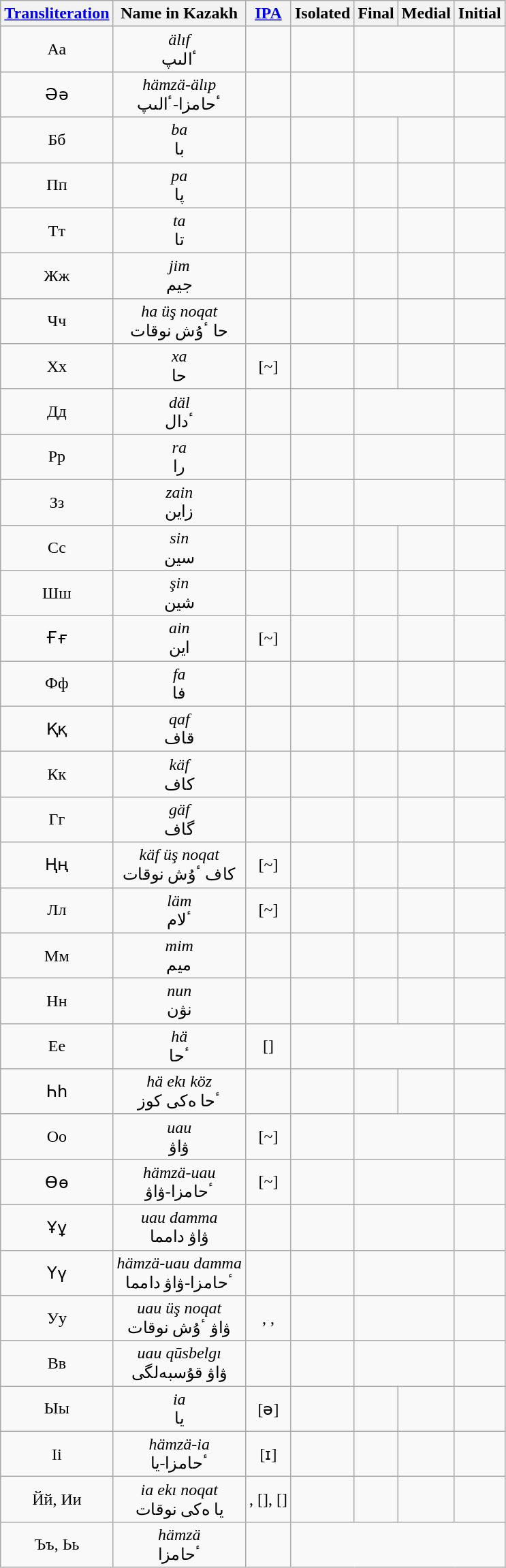<table class="wikitable sortable; mw-collapsible">
<tr>
<th><a href='#'>Transliteration</a></th>
<th>Name in Kazakh</th>
<th><a href='#'>IPA</a></th>
<th>Isolated</th>
<th>Final</th>
<th>Medial</th>
<th>Initial</th>
</tr>
<tr align="center">
<td>Аа</td>
<td><em>älıf</em><br>ٴالىپ</td>
<td></td>
<td></td>
<td colspan="2"></td>
<td></td>
</tr>
<tr align="center">
<td>Әә</td>
<td><em>hämzä-älıp</em><br>ٴحامزا-ٴالىپ</td>
<td></td>
<td></td>
<td colspan="2"></td>
<td></td>
</tr>
<tr align="center">
<td>Бб</td>
<td><em>ba</em><br>با</td>
<td></td>
<td></td>
<td></td>
<td></td>
<td></td>
</tr>
<tr align="center">
<td>Пп</td>
<td><em>pa</em><br>پا</td>
<td></td>
<td></td>
<td></td>
<td></td>
<td></td>
</tr>
<tr align="center">
<td>Тт</td>
<td><em>ta</em><br>تا</td>
<td></td>
<td></td>
<td></td>
<td></td>
<td></td>
</tr>
<tr align="center">
<td>Жж</td>
<td><em>jim</em><br>جيم</td>
<td></td>
<td></td>
<td></td>
<td></td>
<td></td>
</tr>
<tr align="center">
<td>Чч</td>
<td><em>ha üş noqat</em><br>حا ٴۇش نوقات</td>
<td></td>
<td></td>
<td></td>
<td></td>
<td></td>
</tr>
<tr align="center">
<td>Хх</td>
<td><em>xa</em><br>حا</td>
<td>[~]</td>
<td></td>
<td></td>
<td></td>
<td></td>
</tr>
<tr align="center">
<td>Дд</td>
<td><em>däl</em><br>ٴدال</td>
<td></td>
<td></td>
<td colspan="2"></td>
<td></td>
</tr>
<tr align="center">
<td>Рр</td>
<td><em>ra</em><br>را</td>
<td></td>
<td></td>
<td colspan="2"></td>
<td></td>
</tr>
<tr align="center">
<td>Зз</td>
<td><em>zain</em><br>زاين</td>
<td></td>
<td></td>
<td colspan="2"></td>
<td></td>
</tr>
<tr align="center">
<td>Сс</td>
<td><em>sin</em><br>سين</td>
<td></td>
<td></td>
<td></td>
<td></td>
<td></td>
</tr>
<tr align="center">
<td>Шш</td>
<td><em>şin</em><br>شين</td>
<td></td>
<td></td>
<td></td>
<td></td>
<td></td>
</tr>
<tr align="center">
<td>Ғғ</td>
<td><em>ain</em><br>اين</td>
<td>[~]</td>
<td></td>
<td></td>
<td></td>
<td></td>
</tr>
<tr align="center">
<td>Фф</td>
<td><em>fa</em><br>فا</td>
<td></td>
<td></td>
<td></td>
<td></td>
<td></td>
</tr>
<tr align="center">
<td>Ққ</td>
<td><em>qaf</em><br>قاف</td>
<td></td>
<td></td>
<td></td>
<td></td>
<td></td>
</tr>
<tr align="center">
<td>Кк</td>
<td><em>käf</em><br>کاف</td>
<td></td>
<td></td>
<td></td>
<td></td>
<td></td>
</tr>
<tr align="center">
<td>Гг</td>
<td><em>gäf</em><br>گاف</td>
<td></td>
<td></td>
<td></td>
<td></td>
<td></td>
</tr>
<tr align="center">
<td>Ңң</td>
<td><em>käf üş noqat</em><br>كاف ٴۇش نوقات</td>
<td>[~]</td>
<td></td>
<td></td>
<td></td>
<td></td>
</tr>
<tr align="center">
<td>Лл</td>
<td><em>läm</em><br>ٴلام</td>
<td>[~]</td>
<td></td>
<td></td>
<td></td>
<td></td>
</tr>
<tr align="center">
<td>Мм</td>
<td><em>mim</em><br>ميم</td>
<td></td>
<td></td>
<td></td>
<td></td>
<td></td>
</tr>
<tr align="center">
<td>Нн</td>
<td><em>nun</em><br>نۋن</td>
<td></td>
<td></td>
<td></td>
<td></td>
<td></td>
</tr>
<tr align="center">
<td>Ее</td>
<td><em>hä</em><br>ٴحا</td>
<td>[]</td>
<td></td>
<td colspan="2"></td>
<td></td>
</tr>
<tr align="center">
<td>Һһ</td>
<td><em>hä ekı köz</em><br>ٴحا ەكى كوز</td>
<td></td>
<td></td>
<td></td>
<td></td>
<td></td>
</tr>
<tr align="center">
<td>Оо</td>
<td><em>uau</em><br>ۋاۋ</td>
<td>[~]</td>
<td></td>
<td colspan="2"></td>
<td></td>
</tr>
<tr align="center">
<td>Өө</td>
<td><em>hämzä-uau</em><br>ٴحامزا-ۋاۋ</td>
<td>[~]</td>
<td></td>
<td colspan="2"></td>
<td></td>
</tr>
<tr align="center">
<td>Ұұ</td>
<td><em>uau damma</em><br>ۋاۋ دامما</td>
<td></td>
<td></td>
<td colspan="2"></td>
<td></td>
</tr>
<tr align="center">
<td>Үү</td>
<td><em>hämzä-uau damma</em><br>ٴحامزا-ۋاۋ دامما</td>
<td></td>
<td></td>
<td colspan="2"></td>
<td></td>
</tr>
<tr align="center">
<td>Уу</td>
<td><em>uau üş noqat</em><br>ۋاۋ ٴۇش نوقات</td>
<td>, , </td>
<td></td>
<td colspan="2"></td>
<td></td>
</tr>
<tr align="center">
<td>Вв</td>
<td><em>uau qūsbelgı</em><br>ۋاۋ قۇسبەلگى</td>
<td></td>
<td></td>
<td colspan="2"></td>
<td></td>
</tr>
<tr align="center">
<td>Ыы</td>
<td><em>ia</em><br>يا</td>
<td>[ə]</td>
<td></td>
<td></td>
<td></td>
<td></td>
</tr>
<tr align="center">
<td>Іі</td>
<td><em>hämzä-ia</em><br>ٴحامزا-يا</td>
<td>[ɪ]</td>
<td></td>
<td></td>
<td></td>
<td></td>
</tr>
<tr align="center">
<td>Йй, Ии</td>
<td><em>ia ekı noqat</em><br>يا ەكى نوقات</td>
<td>, [], []</td>
<td></td>
<td></td>
<td></td>
<td></td>
</tr>
<tr align="center">
<td>Ъъ, Ьь</td>
<td><em>hämzä</em><br>ٴحامزا</td>
<td></td>
<td colspan="4"></td>
</tr>
</table>
